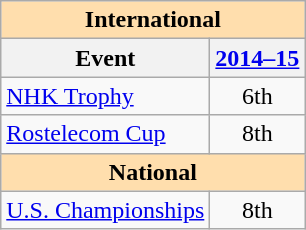<table class="wikitable" style="text-align:center">
<tr>
<th style="background-color: #ffdead; " colspan=2 align=center>International</th>
</tr>
<tr>
<th>Event</th>
<th><a href='#'>2014–15</a></th>
</tr>
<tr>
<td align=left> <a href='#'>NHK Trophy</a></td>
<td>6th</td>
</tr>
<tr>
<td align=left> <a href='#'>Rostelecom Cup</a></td>
<td>8th</td>
</tr>
<tr>
<th style="background-color: #ffdead; " colspan=2 align=center>National</th>
</tr>
<tr>
<td align=left><a href='#'>U.S. Championships</a></td>
<td>8th</td>
</tr>
</table>
